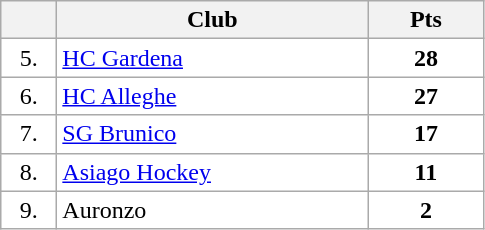<table class="wikitable">
<tr>
<th width="30"></th>
<th width="200">Club</th>
<th width="70">Pts</th>
</tr>
<tr bgcolor="#FFFFFF" align="center">
<td>5.</td>
<td align="left"><a href='#'>HC Gardena</a></td>
<td><strong>28</strong></td>
</tr>
<tr bgcolor="#FFFFFF" align="center">
<td>6.</td>
<td align="left"><a href='#'>HC Alleghe</a></td>
<td><strong>27</strong></td>
</tr>
<tr bgcolor="#FFFFFF" align="center">
<td>7.</td>
<td align="left"><a href='#'>SG Brunico</a></td>
<td><strong>17</strong></td>
</tr>
<tr bgcolor="#FFFFFF" align="center">
<td>8.</td>
<td align="left"><a href='#'>Asiago Hockey</a></td>
<td><strong>11</strong></td>
</tr>
<tr bgcolor="#FFFFFF" align="center">
<td>9.</td>
<td align="left">Auronzo</td>
<td><strong>2</strong></td>
</tr>
</table>
